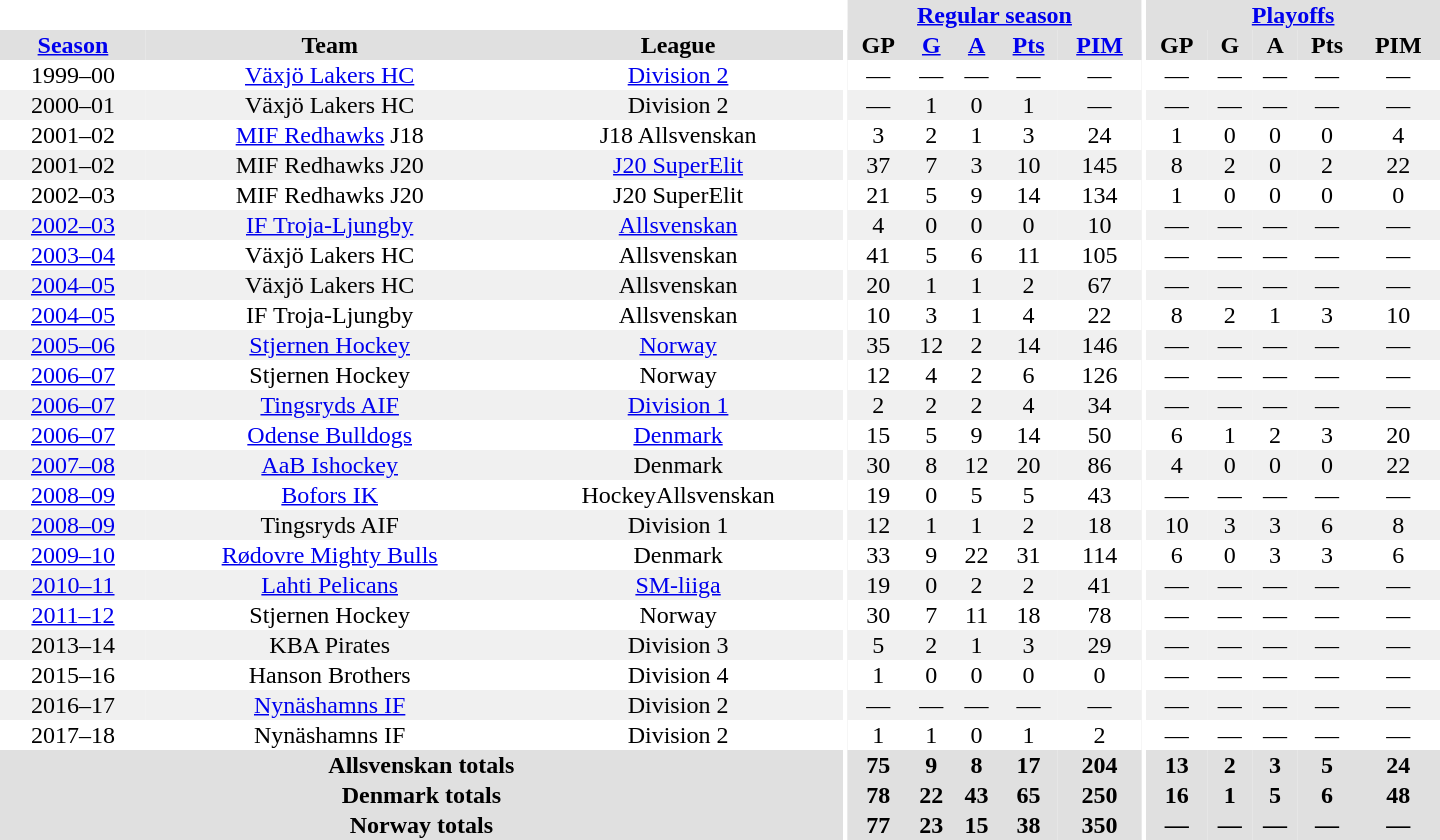<table border="0" cellpadding="1" cellspacing="0" style="text-align:center; width:60em">
<tr bgcolor="#e0e0e0">
<th colspan="3" bgcolor="#ffffff"></th>
<th rowspan="99" bgcolor="#ffffff"></th>
<th colspan="5"><a href='#'>Regular season</a></th>
<th rowspan="99" bgcolor="#ffffff"></th>
<th colspan="5"><a href='#'>Playoffs</a></th>
</tr>
<tr bgcolor="#e0e0e0">
<th><a href='#'>Season</a></th>
<th>Team</th>
<th>League</th>
<th>GP</th>
<th><a href='#'>G</a></th>
<th><a href='#'>A</a></th>
<th><a href='#'>Pts</a></th>
<th><a href='#'>PIM</a></th>
<th>GP</th>
<th>G</th>
<th>A</th>
<th>Pts</th>
<th>PIM</th>
</tr>
<tr>
<td>1999–00</td>
<td><a href='#'>Växjö Lakers HC</a></td>
<td><a href='#'>Division 2</a></td>
<td>—</td>
<td>—</td>
<td>—</td>
<td>—</td>
<td>—</td>
<td>—</td>
<td>—</td>
<td>—</td>
<td>—</td>
<td>—</td>
</tr>
<tr bgcolor="#f0f0f0">
<td>2000–01</td>
<td>Växjö Lakers HC</td>
<td>Division 2</td>
<td>—</td>
<td>1</td>
<td>0</td>
<td>1</td>
<td>—</td>
<td>—</td>
<td>—</td>
<td>—</td>
<td>—</td>
<td>—</td>
</tr>
<tr>
<td>2001–02</td>
<td><a href='#'>MIF Redhawks</a> J18</td>
<td>J18 Allsvenskan</td>
<td>3</td>
<td>2</td>
<td>1</td>
<td>3</td>
<td>24</td>
<td>1</td>
<td>0</td>
<td>0</td>
<td>0</td>
<td>4</td>
</tr>
<tr bgcolor="#f0f0f0">
<td>2001–02</td>
<td>MIF Redhawks J20</td>
<td><a href='#'>J20 SuperElit</a></td>
<td>37</td>
<td>7</td>
<td>3</td>
<td>10</td>
<td>145</td>
<td>8</td>
<td>2</td>
<td>0</td>
<td>2</td>
<td>22</td>
</tr>
<tr>
<td>2002–03</td>
<td>MIF Redhawks J20</td>
<td>J20 SuperElit</td>
<td>21</td>
<td>5</td>
<td>9</td>
<td>14</td>
<td>134</td>
<td>1</td>
<td>0</td>
<td>0</td>
<td>0</td>
<td>0</td>
</tr>
<tr bgcolor="#f0f0f0">
<td><a href='#'>2002–03</a></td>
<td><a href='#'>IF Troja-Ljungby</a></td>
<td><a href='#'>Allsvenskan</a></td>
<td>4</td>
<td>0</td>
<td>0</td>
<td>0</td>
<td>10</td>
<td>—</td>
<td>—</td>
<td>—</td>
<td>—</td>
<td>—</td>
</tr>
<tr>
<td><a href='#'>2003–04</a></td>
<td>Växjö Lakers HC</td>
<td>Allsvenskan</td>
<td>41</td>
<td>5</td>
<td>6</td>
<td>11</td>
<td>105</td>
<td>—</td>
<td>—</td>
<td>—</td>
<td>—</td>
<td>—</td>
</tr>
<tr bgcolor="#f0f0f0">
<td><a href='#'>2004–05</a></td>
<td>Växjö Lakers HC</td>
<td>Allsvenskan</td>
<td>20</td>
<td>1</td>
<td>1</td>
<td>2</td>
<td>67</td>
<td>—</td>
<td>—</td>
<td>—</td>
<td>—</td>
<td>—</td>
</tr>
<tr>
<td><a href='#'>2004–05</a></td>
<td>IF Troja-Ljungby</td>
<td>Allsvenskan</td>
<td>10</td>
<td>3</td>
<td>1</td>
<td>4</td>
<td>22</td>
<td>8</td>
<td>2</td>
<td>1</td>
<td>3</td>
<td>10</td>
</tr>
<tr bgcolor="#f0f0f0">
<td><a href='#'>2005–06</a></td>
<td><a href='#'>Stjernen Hockey</a></td>
<td><a href='#'>Norway</a></td>
<td>35</td>
<td>12</td>
<td>2</td>
<td>14</td>
<td>146</td>
<td>—</td>
<td>—</td>
<td>—</td>
<td>—</td>
<td>—</td>
</tr>
<tr>
<td><a href='#'>2006–07</a></td>
<td>Stjernen Hockey</td>
<td>Norway</td>
<td>12</td>
<td>4</td>
<td>2</td>
<td>6</td>
<td>126</td>
<td>—</td>
<td>—</td>
<td>—</td>
<td>—</td>
<td>—</td>
</tr>
<tr bgcolor="#f0f0f0">
<td><a href='#'>2006–07</a></td>
<td><a href='#'>Tingsryds AIF</a></td>
<td><a href='#'>Division 1</a></td>
<td>2</td>
<td>2</td>
<td>2</td>
<td>4</td>
<td>34</td>
<td>—</td>
<td>—</td>
<td>—</td>
<td>—</td>
<td>—</td>
</tr>
<tr>
<td><a href='#'>2006–07</a></td>
<td><a href='#'>Odense Bulldogs</a></td>
<td><a href='#'>Denmark</a></td>
<td>15</td>
<td>5</td>
<td>9</td>
<td>14</td>
<td>50</td>
<td>6</td>
<td>1</td>
<td>2</td>
<td>3</td>
<td>20</td>
</tr>
<tr bgcolor="#f0f0f0">
<td><a href='#'>2007–08</a></td>
<td><a href='#'>AaB Ishockey</a></td>
<td>Denmark</td>
<td>30</td>
<td>8</td>
<td>12</td>
<td>20</td>
<td>86</td>
<td>4</td>
<td>0</td>
<td>0</td>
<td>0</td>
<td>22</td>
</tr>
<tr>
<td><a href='#'>2008–09</a></td>
<td><a href='#'>Bofors IK</a></td>
<td>HockeyAllsvenskan</td>
<td>19</td>
<td>0</td>
<td>5</td>
<td>5</td>
<td>43</td>
<td>—</td>
<td>—</td>
<td>—</td>
<td>—</td>
<td>—</td>
</tr>
<tr bgcolor="#f0f0f0">
<td><a href='#'>2008–09</a></td>
<td>Tingsryds AIF</td>
<td>Division 1</td>
<td>12</td>
<td>1</td>
<td>1</td>
<td>2</td>
<td>18</td>
<td>10</td>
<td>3</td>
<td>3</td>
<td>6</td>
<td>8</td>
</tr>
<tr>
<td><a href='#'>2009–10</a></td>
<td><a href='#'>Rødovre Mighty Bulls</a></td>
<td>Denmark</td>
<td>33</td>
<td>9</td>
<td>22</td>
<td>31</td>
<td>114</td>
<td>6</td>
<td>0</td>
<td>3</td>
<td>3</td>
<td>6</td>
</tr>
<tr bgcolor="#f0f0f0">
<td><a href='#'>2010–11</a></td>
<td><a href='#'>Lahti Pelicans</a></td>
<td><a href='#'>SM-liiga</a></td>
<td>19</td>
<td>0</td>
<td>2</td>
<td>2</td>
<td>41</td>
<td>—</td>
<td>—</td>
<td>—</td>
<td>—</td>
<td>—</td>
</tr>
<tr>
<td><a href='#'>2011–12</a></td>
<td>Stjernen Hockey</td>
<td>Norway</td>
<td>30</td>
<td>7</td>
<td>11</td>
<td>18</td>
<td>78</td>
<td>—</td>
<td>—</td>
<td>—</td>
<td>—</td>
<td>—</td>
</tr>
<tr bgcolor="#f0f0f0">
<td>2013–14</td>
<td>KBA Pirates</td>
<td>Division 3</td>
<td>5</td>
<td>2</td>
<td>1</td>
<td>3</td>
<td>29</td>
<td>—</td>
<td>—</td>
<td>—</td>
<td>—</td>
<td>—</td>
</tr>
<tr>
<td>2015–16</td>
<td>Hanson Brothers</td>
<td>Division 4</td>
<td>1</td>
<td>0</td>
<td>0</td>
<td>0</td>
<td>0</td>
<td>—</td>
<td>—</td>
<td>—</td>
<td>—</td>
<td>—</td>
</tr>
<tr bgcolor="#f0f0f0">
<td>2016–17</td>
<td><a href='#'>Nynäshamns IF</a></td>
<td>Division 2</td>
<td>—</td>
<td>—</td>
<td>—</td>
<td>—</td>
<td>—</td>
<td>—</td>
<td>—</td>
<td>—</td>
<td>—</td>
<td>—</td>
</tr>
<tr>
<td>2017–18</td>
<td>Nynäshamns IF</td>
<td>Division 2</td>
<td>1</td>
<td>1</td>
<td>0</td>
<td>1</td>
<td>2</td>
<td>—</td>
<td>—</td>
<td>—</td>
<td>—</td>
<td>—</td>
</tr>
<tr>
</tr>
<tr ALIGN="center" bgcolor="#e0e0e0">
<th colspan="3">Allsvenskan totals</th>
<th ALIGN="center">75</th>
<th ALIGN="center">9</th>
<th ALIGN="center">8</th>
<th ALIGN="center">17</th>
<th ALIGN="center">204</th>
<th ALIGN="center">13</th>
<th ALIGN="center">2</th>
<th ALIGN="center">3</th>
<th ALIGN="center">5</th>
<th ALIGN="center">24</th>
</tr>
<tr>
</tr>
<tr ALIGN="center" bgcolor="#e0e0e0">
<th colspan="3">Denmark totals</th>
<th ALIGN="center">78</th>
<th ALIGN="center">22</th>
<th ALIGN="center">43</th>
<th ALIGN="center">65</th>
<th ALIGN="center">250</th>
<th ALIGN="center">16</th>
<th ALIGN="center">1</th>
<th ALIGN="center">5</th>
<th ALIGN="center">6</th>
<th ALIGN="center">48</th>
</tr>
<tr>
</tr>
<tr ALIGN="center" bgcolor="#e0e0e0">
<th colspan="3">Norway totals</th>
<th ALIGN="center">77</th>
<th ALIGN="center">23</th>
<th ALIGN="center">15</th>
<th ALIGN="center">38</th>
<th ALIGN="center">350</th>
<th ALIGN="center">—</th>
<th ALIGN="center">—</th>
<th ALIGN="center">—</th>
<th ALIGN="center">—</th>
<th ALIGN="center">—</th>
</tr>
</table>
